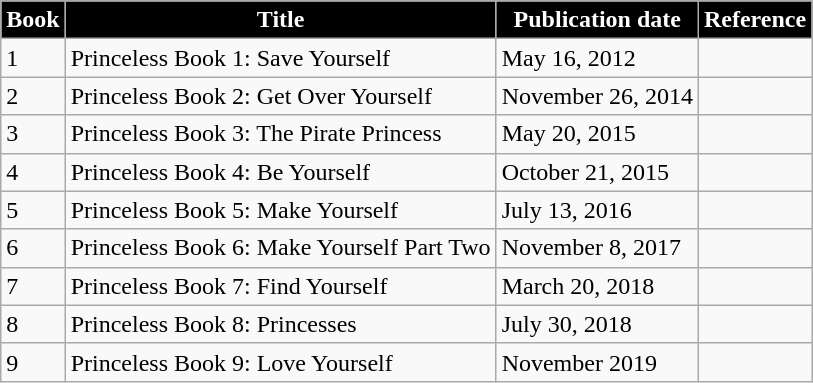<table class="wikitable">
<tr>
<th scope="col"  style="background:#000; color:#fff; text-align:center;"><strong>Book</strong></th>
<th scope="col"  style="background:#000; color:#fff; text-align:center;"><strong>Title</strong></th>
<th scope="col"  style="background:#000; color:#fff; text-align:center;"><strong>Publication date</strong></th>
<th scope="col" style="background:#000; color:#fff; text-align:center;"><strong>Reference</strong></th>
</tr>
<tr>
<td>1</td>
<td>Princeless Book 1: Save Yourself</td>
<td>May 16, 2012</td>
<td></td>
</tr>
<tr>
<td>2</td>
<td>Princeless Book 2: Get Over Yourself</td>
<td>November 26, 2014</td>
<td></td>
</tr>
<tr>
<td>3</td>
<td>Princeless Book 3: The Pirate Princess</td>
<td>May 20, 2015</td>
<td></td>
</tr>
<tr>
<td>4</td>
<td>Princeless Book 4: Be Yourself</td>
<td>October 21, 2015</td>
<td></td>
</tr>
<tr>
<td>5</td>
<td>Princeless Book 5: Make Yourself</td>
<td>July 13, 2016</td>
<td></td>
</tr>
<tr>
<td>6</td>
<td>Princeless Book 6: Make Yourself Part Two</td>
<td>November 8, 2017</td>
<td></td>
</tr>
<tr>
<td>7</td>
<td>Princeless Book 7: Find Yourself</td>
<td>March 20, 2018</td>
<td></td>
</tr>
<tr>
<td>8</td>
<td>Princeless Book 8: Princesses</td>
<td>July 30, 2018</td>
<td></td>
</tr>
<tr>
<td>9</td>
<td>Princeless Book 9: Love Yourself</td>
<td>November 2019</td>
<td></td>
</tr>
</table>
